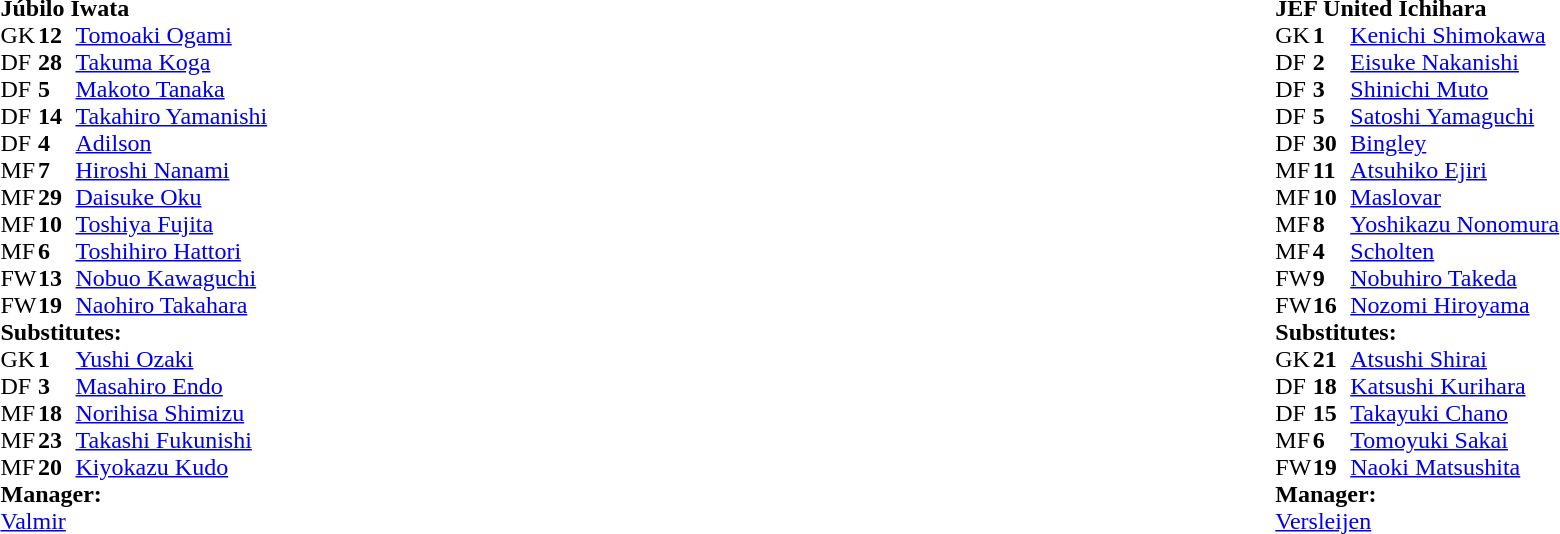<table width="100%">
<tr>
<td valign="top" width="50%"><br><table style="font-size: 100%" cellspacing="0" cellpadding="0">
<tr>
<td colspan="4"><strong>Júbilo Iwata</strong></td>
</tr>
<tr>
<th width="25"></th>
<th width="25"></th>
</tr>
<tr>
<td>GK</td>
<td><strong>12</strong></td>
<td> <a href='#'>Tomoaki Ogami</a></td>
</tr>
<tr>
<td>DF</td>
<td><strong>28</strong></td>
<td> <a href='#'>Takuma Koga</a></td>
</tr>
<tr>
<td>DF</td>
<td><strong>5</strong></td>
<td> <a href='#'>Makoto Tanaka</a></td>
</tr>
<tr>
<td>DF</td>
<td><strong>14</strong></td>
<td> <a href='#'>Takahiro Yamanishi</a></td>
</tr>
<tr>
<td>DF</td>
<td><strong>4</strong></td>
<td> <a href='#'>Adilson</a></td>
</tr>
<tr>
<td>MF</td>
<td><strong>7</strong></td>
<td> <a href='#'>Hiroshi Nanami</a></td>
</tr>
<tr>
<td>MF</td>
<td><strong>29</strong></td>
<td> <a href='#'>Daisuke Oku</a></td>
</tr>
<tr>
<td>MF</td>
<td><strong>10</strong></td>
<td> <a href='#'>Toshiya Fujita</a></td>
</tr>
<tr>
<td>MF</td>
<td><strong>6</strong></td>
<td> <a href='#'>Toshihiro Hattori</a></td>
</tr>
<tr>
<td>FW</td>
<td><strong>13</strong></td>
<td> <a href='#'>Nobuo Kawaguchi</a></td>
</tr>
<tr>
<td>FW</td>
<td><strong>19</strong></td>
<td> <a href='#'>Naohiro Takahara</a></td>
</tr>
<tr>
<td colspan="4"><strong>Substitutes:</strong></td>
</tr>
<tr>
<td>GK</td>
<td><strong>1</strong></td>
<td> <a href='#'>Yushi Ozaki</a></td>
</tr>
<tr>
<td>DF</td>
<td><strong>3</strong></td>
<td> <a href='#'>Masahiro Endo</a></td>
</tr>
<tr>
<td>MF</td>
<td><strong>18</strong></td>
<td> <a href='#'>Norihisa Shimizu</a></td>
</tr>
<tr>
<td>MF</td>
<td><strong>23</strong></td>
<td> <a href='#'>Takashi Fukunishi</a></td>
</tr>
<tr>
<td>MF</td>
<td><strong>20</strong></td>
<td> <a href='#'>Kiyokazu Kudo</a></td>
</tr>
<tr>
<td colspan="4"><strong>Manager:</strong></td>
</tr>
<tr>
<td colspan="3"> <a href='#'>Valmir</a></td>
</tr>
</table>
</td>
<td valign="top" width="50%"><br><table style="font-size: 100%" cellspacing="0" cellpadding="0" align="center">
<tr>
<td colspan="4"><strong>JEF United Ichihara</strong></td>
</tr>
<tr>
<th width="25"></th>
<th width="25"></th>
</tr>
<tr>
<td>GK</td>
<td><strong>1</strong></td>
<td> <a href='#'>Kenichi Shimokawa</a></td>
</tr>
<tr>
<td>DF</td>
<td><strong>2</strong></td>
<td> <a href='#'>Eisuke Nakanishi</a></td>
</tr>
<tr>
<td>DF</td>
<td><strong>3</strong></td>
<td> <a href='#'>Shinichi Muto</a></td>
<td></td>
</tr>
<tr>
<td>DF</td>
<td><strong>5</strong></td>
<td> <a href='#'>Satoshi Yamaguchi</a></td>
</tr>
<tr>
<td>DF</td>
<td><strong>30</strong></td>
<td> <a href='#'>Bingley</a></td>
</tr>
<tr>
<td>MF</td>
<td><strong>11</strong></td>
<td> <a href='#'>Atsuhiko Ejiri</a></td>
<td></td>
</tr>
<tr>
<td>MF</td>
<td><strong>10</strong></td>
<td> <a href='#'>Maslovar</a></td>
</tr>
<tr>
<td>MF</td>
<td><strong>8</strong></td>
<td> <a href='#'>Yoshikazu Nonomura</a></td>
</tr>
<tr>
<td>MF</td>
<td><strong>4</strong></td>
<td> <a href='#'>Scholten</a></td>
</tr>
<tr>
<td>FW</td>
<td><strong>9</strong></td>
<td> <a href='#'>Nobuhiro Takeda</a></td>
</tr>
<tr>
<td>FW</td>
<td><strong>16</strong></td>
<td> <a href='#'>Nozomi Hiroyama</a></td>
</tr>
<tr>
<td colspan="4"><strong>Substitutes:</strong></td>
</tr>
<tr>
<td>GK</td>
<td><strong>21</strong></td>
<td> <a href='#'>Atsushi Shirai</a></td>
</tr>
<tr>
<td>DF</td>
<td><strong>18</strong></td>
<td> <a href='#'>Katsushi Kurihara</a></td>
</tr>
<tr>
<td>DF</td>
<td><strong>15</strong></td>
<td> <a href='#'>Takayuki Chano</a></td>
</tr>
<tr>
<td>MF</td>
<td><strong>6</strong></td>
<td> <a href='#'>Tomoyuki Sakai</a></td>
<td></td>
</tr>
<tr>
<td>FW</td>
<td><strong>19</strong></td>
<td> <a href='#'>Naoki Matsushita</a></td>
<td></td>
</tr>
<tr>
<td colspan="4"><strong>Manager:</strong></td>
</tr>
<tr>
<td colspan="3"> <a href='#'>Versleijen</a></td>
</tr>
</table>
</td>
</tr>
</table>
